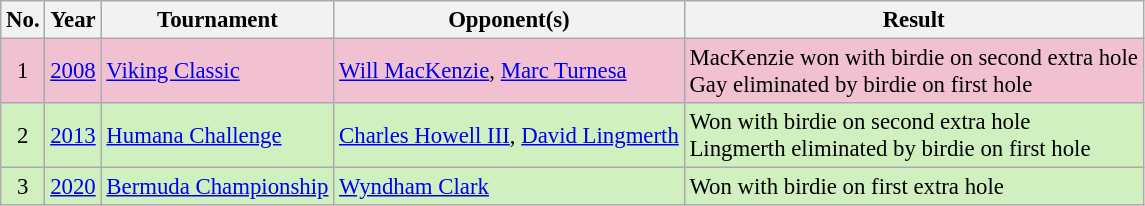<table class="wikitable" style="font-size:95%;">
<tr>
<th>No.</th>
<th>Year</th>
<th>Tournament</th>
<th>Opponent(s)</th>
<th>Result</th>
</tr>
<tr style="background:#F2C1D1;">
<td align=center>1</td>
<td><a href='#'>2008</a></td>
<td><a href='#'>Viking Classic</a></td>
<td> <a href='#'>Will MacKenzie</a>,  <a href='#'>Marc Turnesa</a></td>
<td>MacKenzie won with birdie on second extra hole<br>Gay eliminated by birdie on first hole</td>
</tr>
<tr style="background:#D0F0C0;">
<td align=center>2</td>
<td><a href='#'>2013</a></td>
<td><a href='#'>Humana Challenge</a></td>
<td> <a href='#'>Charles Howell III</a>,  <a href='#'>David Lingmerth</a></td>
<td>Won with birdie on second extra hole<br>Lingmerth eliminated by birdie on first hole</td>
</tr>
<tr style="background:#D0F0C0;">
<td align=center>3</td>
<td><a href='#'>2020</a></td>
<td><a href='#'>Bermuda Championship</a></td>
<td> <a href='#'>Wyndham Clark</a></td>
<td>Won with birdie on first extra hole</td>
</tr>
</table>
